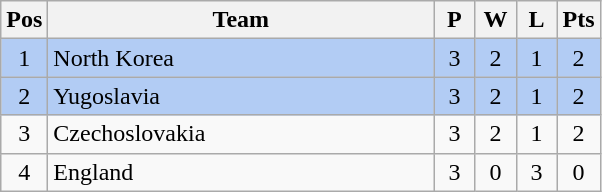<table class="wikitable" style="font-size: 100%">
<tr>
<th width=15>Pos</th>
<th width=250>Team</th>
<th width=20>P</th>
<th width=20>W</th>
<th width=20>L</th>
<th width=20>Pts</th>
</tr>
<tr align=center style="background: #b2ccf4;">
<td>1</td>
<td align="left"> North Korea</td>
<td>3</td>
<td>2</td>
<td>1</td>
<td>2</td>
</tr>
<tr align=center style="background: #b2ccf4;">
<td>2</td>
<td align="left"> Yugoslavia</td>
<td>3</td>
<td>2</td>
<td>1</td>
<td>2</td>
</tr>
<tr align=center>
<td>3</td>
<td align="left"> Czechoslovakia</td>
<td>3</td>
<td>2</td>
<td>1</td>
<td>2</td>
</tr>
<tr align=center>
<td>4</td>
<td align="left"> England</td>
<td>3</td>
<td>0</td>
<td>3</td>
<td>0</td>
</tr>
</table>
